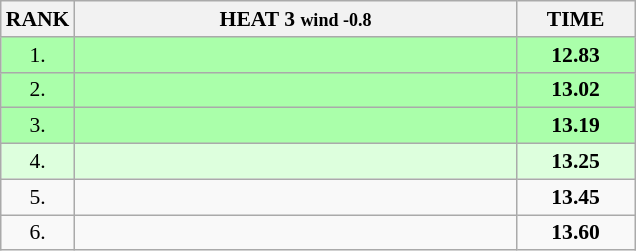<table class="wikitable" style="border-collapse: collapse; font-size: 90%;">
<tr>
<th>RANK</th>
<th style="width: 20em">HEAT 3 <small>wind -0.8</small></th>
<th style="width: 5em">TIME</th>
</tr>
<tr style="background:#aaffaa;">
<td align="center">1.</td>
<td></td>
<td align="center"><strong>12.83</strong></td>
</tr>
<tr style="background:#aaffaa;">
<td align="center">2.</td>
<td></td>
<td align="center"><strong>13.02</strong></td>
</tr>
<tr style="background:#aaffaa;">
<td align="center">3.</td>
<td></td>
<td align="center"><strong>13.19</strong></td>
</tr>
<tr style="background:#ddffdd;">
<td align="center">4.</td>
<td></td>
<td align="center"><strong>13.25</strong></td>
</tr>
<tr>
<td align="center">5.</td>
<td></td>
<td align="center"><strong>13.45</strong></td>
</tr>
<tr>
<td align="center">6.</td>
<td></td>
<td align="center"><strong>13.60</strong></td>
</tr>
</table>
